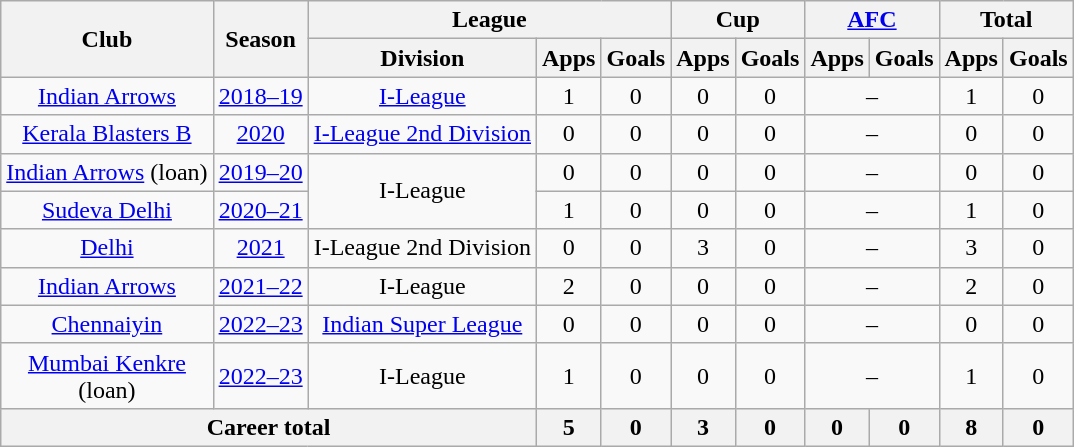<table class="wikitable" style="text-align: center;">
<tr>
<th rowspan="2">Club</th>
<th rowspan="2">Season</th>
<th colspan="3">League</th>
<th colspan="2">Cup</th>
<th colspan="2"><a href='#'>AFC</a></th>
<th colspan="2">Total</th>
</tr>
<tr>
<th>Division</th>
<th>Apps</th>
<th>Goals</th>
<th>Apps</th>
<th>Goals</th>
<th>Apps</th>
<th>Goals</th>
<th>Apps</th>
<th>Goals</th>
</tr>
<tr>
<td rowspan="1"><a href='#'>Indian Arrows</a></td>
<td><a href='#'>2018–19</a></td>
<td rowspan="1"><a href='#'>I-League</a></td>
<td>1</td>
<td>0</td>
<td>0</td>
<td>0</td>
<td colspan="2">–</td>
<td>1</td>
<td>0</td>
</tr>
<tr>
<td rowspan="1"><a href='#'>Kerala Blasters B</a></td>
<td><a href='#'>2020</a></td>
<td rowspan="1"><a href='#'>I-League 2nd Division</a></td>
<td>0</td>
<td>0</td>
<td>0</td>
<td>0</td>
<td colspan="2">–</td>
<td>0</td>
<td>0</td>
</tr>
<tr>
<td rowspan="1"><a href='#'>Indian Arrows</a> (loan)</td>
<td><a href='#'>2019–20</a></td>
<td rowspan="2">I-League</td>
<td>0</td>
<td>0</td>
<td>0</td>
<td>0</td>
<td colspan="2">–</td>
<td>0</td>
<td>0</td>
</tr>
<tr>
<td rowspan="1"><a href='#'>Sudeva Delhi</a></td>
<td><a href='#'>2020–21</a></td>
<td>1</td>
<td>0</td>
<td>0</td>
<td>0</td>
<td colspan="2">–</td>
<td>1</td>
<td>0</td>
</tr>
<tr>
<td rowspan="1"><a href='#'>Delhi</a></td>
<td><a href='#'>2021</a></td>
<td rowspan="1">I-League 2nd Division</td>
<td>0</td>
<td>0</td>
<td>3</td>
<td>0</td>
<td colspan="2">–</td>
<td>3</td>
<td>0</td>
</tr>
<tr>
<td rowspan="1"><a href='#'>Indian Arrows</a></td>
<td><a href='#'>2021–22</a></td>
<td rowspan="1">I-League</td>
<td>2</td>
<td>0</td>
<td>0</td>
<td>0</td>
<td colspan="2">–</td>
<td>2</td>
<td>0</td>
</tr>
<tr>
<td rowspan="1"><a href='#'>Chennaiyin</a></td>
<td><a href='#'>2022–23</a></td>
<td rowspan="1"><a href='#'>Indian Super League</a></td>
<td>0</td>
<td>0</td>
<td>0</td>
<td>0</td>
<td colspan="2">–</td>
<td>0</td>
<td>0</td>
</tr>
<tr>
<td rowspan="1"><a href='#'>Mumbai Kenkre</a> <br>(loan)</td>
<td><a href='#'>2022–23</a></td>
<td rowspan="1">I-League</td>
<td>1</td>
<td>0</td>
<td>0</td>
<td>0</td>
<td colspan="2">–</td>
<td>1</td>
<td>0</td>
</tr>
<tr>
<th colspan="3">Career total</th>
<th>5</th>
<th>0</th>
<th>3</th>
<th>0</th>
<th>0</th>
<th>0</th>
<th>8</th>
<th>0</th>
</tr>
</table>
